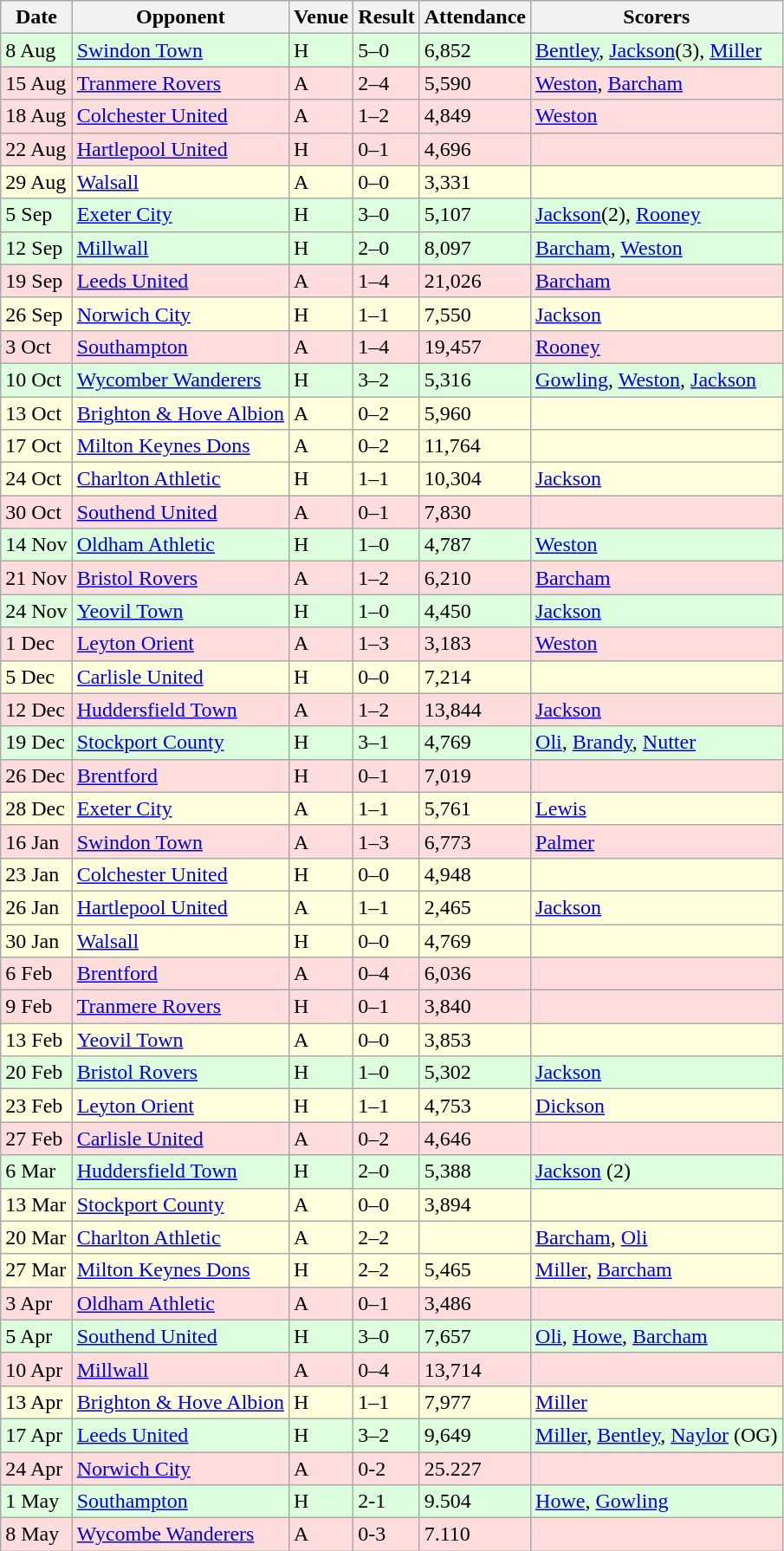<table class="wikitable">
<tr>
<th>Date</th>
<th>Opponent</th>
<th>Venue</th>
<th>Result</th>
<th>Attendance</th>
<th>Scorers</th>
</tr>
<tr style="background:#dfd;">
<td>8 Aug</td>
<td><a href='#'>Swindon Town</a></td>
<td>H</td>
<td>5–0</td>
<td>6,852</td>
<td><a href='#'>Bentley</a>, <a href='#'>Jackson</a>(3), <a href='#'>Miller</a></td>
</tr>
<tr style="background:#fdd;">
<td>15 Aug</td>
<td><a href='#'>Tranmere Rovers</a></td>
<td>A</td>
<td>2–4</td>
<td>5,590</td>
<td><a href='#'>Weston</a>, <a href='#'>Barcham</a></td>
</tr>
<tr style="background:#fdd;">
<td>18 Aug</td>
<td><a href='#'>Colchester United</a></td>
<td>A</td>
<td>1–2</td>
<td>4,849</td>
<td><a href='#'>Weston</a></td>
</tr>
<tr style="background:#fdd;">
<td>22 Aug</td>
<td><a href='#'>Hartlepool United</a></td>
<td>H</td>
<td>0–1</td>
<td>4,696</td>
<td></td>
</tr>
<tr style="background:#ffd;">
<td>29 Aug</td>
<td><a href='#'>Walsall</a></td>
<td>A</td>
<td>0–0</td>
<td>3,331</td>
<td></td>
</tr>
<tr style="background:#dfd;">
<td>5 Sep</td>
<td><a href='#'>Exeter City</a></td>
<td>H</td>
<td>3–0</td>
<td>5,107</td>
<td><a href='#'>Jackson</a>(2), <a href='#'>Rooney</a></td>
</tr>
<tr style="background:#dfd;">
<td>12 Sep</td>
<td><a href='#'>Millwall</a></td>
<td>H</td>
<td>2–0</td>
<td>8,097</td>
<td><a href='#'>Barcham</a>, <a href='#'>Weston</a></td>
</tr>
<tr style="background:#fdd;">
<td>19 Sep</td>
<td><a href='#'>Leeds United</a></td>
<td>A</td>
<td>1–4</td>
<td>21,026</td>
<td><a href='#'>Barcham</a></td>
</tr>
<tr style="background:#ffd;">
<td>26 Sep</td>
<td><a href='#'>Norwich City</a></td>
<td>H</td>
<td>1–1</td>
<td>7,550</td>
<td><a href='#'>Jackson</a></td>
</tr>
<tr style="background:#fdd;">
<td>3 Oct</td>
<td><a href='#'>Southampton</a></td>
<td>A</td>
<td>1–4</td>
<td>19,457</td>
<td><a href='#'>Rooney</a></td>
</tr>
<tr style="background:#dfd;">
<td>10 Oct</td>
<td><a href='#'>Wycomber Wanderers</a></td>
<td>H</td>
<td>3–2</td>
<td>5,316</td>
<td><a href='#'>Gowling</a>, <a href='#'>Weston</a>, <a href='#'>Jackson</a></td>
</tr>
<tr style="background:#ffd;">
<td>13 Oct</td>
<td><a href='#'>Brighton & Hove Albion</a></td>
<td>A</td>
<td>0–2</td>
<td>5,960</td>
<td></td>
</tr>
<tr style="background:#ffd;">
<td>17 Oct</td>
<td><a href='#'>Milton Keynes Dons</a></td>
<td>A</td>
<td>0–2</td>
<td>11,764</td>
<td></td>
</tr>
<tr style="background:#ffd;">
<td>24 Oct</td>
<td><a href='#'>Charlton Athletic</a></td>
<td>H</td>
<td>1–1</td>
<td>10,304</td>
<td><a href='#'>Jackson</a></td>
</tr>
<tr style="background:#fdd;">
<td>30 Oct</td>
<td><a href='#'>Southend United</a></td>
<td>A</td>
<td>0–1</td>
<td>7,830</td>
<td></td>
</tr>
<tr style="background:#dfd;">
<td>14 Nov</td>
<td><a href='#'>Oldham Athletic</a></td>
<td>H</td>
<td>1–0</td>
<td>4,787</td>
<td><a href='#'>Weston</a></td>
</tr>
<tr style="background:#fdd;">
<td>21 Nov</td>
<td><a href='#'>Bristol Rovers</a></td>
<td>A</td>
<td>1–2</td>
<td>6,210</td>
<td><a href='#'>Barcham</a></td>
</tr>
<tr style="background:#dfd;">
<td>24 Nov</td>
<td><a href='#'>Yeovil Town</a></td>
<td>H</td>
<td>1–0</td>
<td>4,450</td>
<td><a href='#'>Jackson</a></td>
</tr>
<tr style="background:#fdd;">
<td>1 Dec</td>
<td><a href='#'>Leyton Orient</a></td>
<td>A</td>
<td>1–3</td>
<td>3,183</td>
<td><a href='#'>Weston</a></td>
</tr>
<tr style="background:#ffd;">
<td>5 Dec</td>
<td><a href='#'>Carlisle United</a></td>
<td>H</td>
<td>0–0</td>
<td>7,214</td>
<td></td>
</tr>
<tr style="background:#fdd;">
<td>12 Dec</td>
<td><a href='#'>Huddersfield Town</a></td>
<td>A</td>
<td>1–2</td>
<td>13,844</td>
<td><a href='#'>Jackson</a></td>
</tr>
<tr style="background:#dfd;">
<td>19 Dec</td>
<td><a href='#'>Stockport County</a></td>
<td>H</td>
<td>3–1</td>
<td>4,769</td>
<td><a href='#'>Oli</a>, <a href='#'>Brandy</a>, <a href='#'>Nutter</a></td>
</tr>
<tr style="background:#fdd;">
<td>26 Dec</td>
<td><a href='#'>Brentford</a></td>
<td>H</td>
<td>0–1</td>
<td>7,019</td>
<td></td>
</tr>
<tr style="background:#ffd;">
<td>28 Dec</td>
<td><a href='#'>Exeter City</a></td>
<td>A</td>
<td>1–1</td>
<td>5,761</td>
<td><a href='#'>Lewis</a></td>
</tr>
<tr style="background:#fdd;">
<td>16 Jan</td>
<td><a href='#'>Swindon Town</a></td>
<td>A</td>
<td>1–3</td>
<td>6,773</td>
<td><a href='#'>Palmer</a></td>
</tr>
<tr style="background:#ffd;">
<td>23 Jan</td>
<td><a href='#'>Colchester United</a></td>
<td>H</td>
<td>0–0</td>
<td>4,948</td>
<td></td>
</tr>
<tr style="background:#ffd;">
<td>26 Jan</td>
<td><a href='#'>Hartlepool United</a></td>
<td>A</td>
<td>1–1</td>
<td>2,465</td>
<td><a href='#'>Jackson</a></td>
</tr>
<tr style="background:#ffd;">
<td>30 Jan</td>
<td><a href='#'>Walsall</a></td>
<td>H</td>
<td>0–0</td>
<td>4,769</td>
<td></td>
</tr>
<tr style="background:#fdd;">
<td>6 Feb</td>
<td><a href='#'>Brentford</a></td>
<td>A</td>
<td>0–4</td>
<td>6,036</td>
<td></td>
</tr>
<tr style="background:#fdd;">
<td>9 Feb</td>
<td><a href='#'>Tranmere Rovers</a></td>
<td>H</td>
<td>0–1</td>
<td>3,840</td>
<td></td>
</tr>
<tr style="background:#ffd;">
<td>13 Feb</td>
<td><a href='#'>Yeovil Town</a></td>
<td>A</td>
<td>0–0</td>
<td>3,853</td>
<td></td>
</tr>
<tr style="background:#dfd;">
<td>20 Feb</td>
<td><a href='#'>Bristol Rovers</a></td>
<td>H</td>
<td>1–0</td>
<td>5,302</td>
<td><a href='#'>Jackson</a></td>
</tr>
<tr style="background:#ffd;">
<td>23 Feb</td>
<td><a href='#'>Leyton Orient</a></td>
<td>H</td>
<td>1–1</td>
<td>4,753</td>
<td><a href='#'>Dickson</a></td>
</tr>
<tr style="background:#fdd;">
<td>27 Feb</td>
<td><a href='#'>Carlisle United</a></td>
<td>A</td>
<td>0–2</td>
<td>4,646</td>
<td></td>
</tr>
<tr style="background:#dfd;">
<td>6 Mar</td>
<td><a href='#'>Huddersfield Town</a></td>
<td>H</td>
<td>2–0</td>
<td>5,388</td>
<td><a href='#'>Jackson</a> (2)</td>
</tr>
<tr style="background:#ffd;">
<td>13 Mar</td>
<td><a href='#'>Stockport County</a></td>
<td>A</td>
<td>0–0</td>
<td>3,894</td>
<td></td>
</tr>
<tr style="background:#ffd;">
<td>20 Mar</td>
<td><a href='#'>Charlton Athletic</a></td>
<td>A</td>
<td>2–2</td>
<td></td>
<td><a href='#'>Barcham</a>, <a href='#'>Oli</a></td>
</tr>
<tr style="background:#ffd;">
<td>27 Mar</td>
<td><a href='#'>Milton Keynes Dons</a></td>
<td>H</td>
<td>2–2</td>
<td>5,465</td>
<td><a href='#'>Miller</a>, <a href='#'>Barcham</a></td>
</tr>
<tr style="background:#fdd;">
<td>3 Apr</td>
<td><a href='#'>Oldham Athletic</a></td>
<td>A</td>
<td>0–1</td>
<td>3,486</td>
<td></td>
</tr>
<tr style="background:#dfd;">
<td>5 Apr</td>
<td><a href='#'>Southend United</a></td>
<td>H</td>
<td>3–0</td>
<td>7,657</td>
<td><a href='#'>Oli</a>, <a href='#'>Howe</a>, <a href='#'>Barcham</a></td>
</tr>
<tr style="background:#fdd;">
<td>10 Apr</td>
<td><a href='#'>Millwall</a></td>
<td>A</td>
<td>0–4</td>
<td>13,714</td>
<td></td>
</tr>
<tr style="background:#ffd;">
<td>13 Apr</td>
<td><a href='#'>Brighton & Hove Albion</a></td>
<td>H</td>
<td>1–1</td>
<td>7,977</td>
<td><a href='#'>Miller</a></td>
</tr>
<tr style="background:#dfd;">
<td>17 Apr</td>
<td><a href='#'>Leeds United</a></td>
<td>H</td>
<td>3–2</td>
<td>9,649</td>
<td><a href='#'>Miller</a>, <a href='#'>Bentley</a>, <a href='#'>Naylor</a> (OG)</td>
</tr>
<tr style="background:#fdd;">
<td>24 Apr</td>
<td><a href='#'>Norwich City</a></td>
<td>A</td>
<td>0-2</td>
<td>25.227</td>
<td></td>
</tr>
<tr style="background:#dfd;">
<td>1 May</td>
<td><a href='#'>Southampton</a></td>
<td>H</td>
<td>2-1</td>
<td>9.504</td>
<td><a href='#'>Howe</a>, <a href='#'>Gowling</a></td>
</tr>
<tr style="background:#fdd;">
<td>8 May</td>
<td><a href='#'>Wycombe Wanderers</a></td>
<td>A</td>
<td>0-3</td>
<td>7.110</td>
<td></td>
</tr>
</table>
